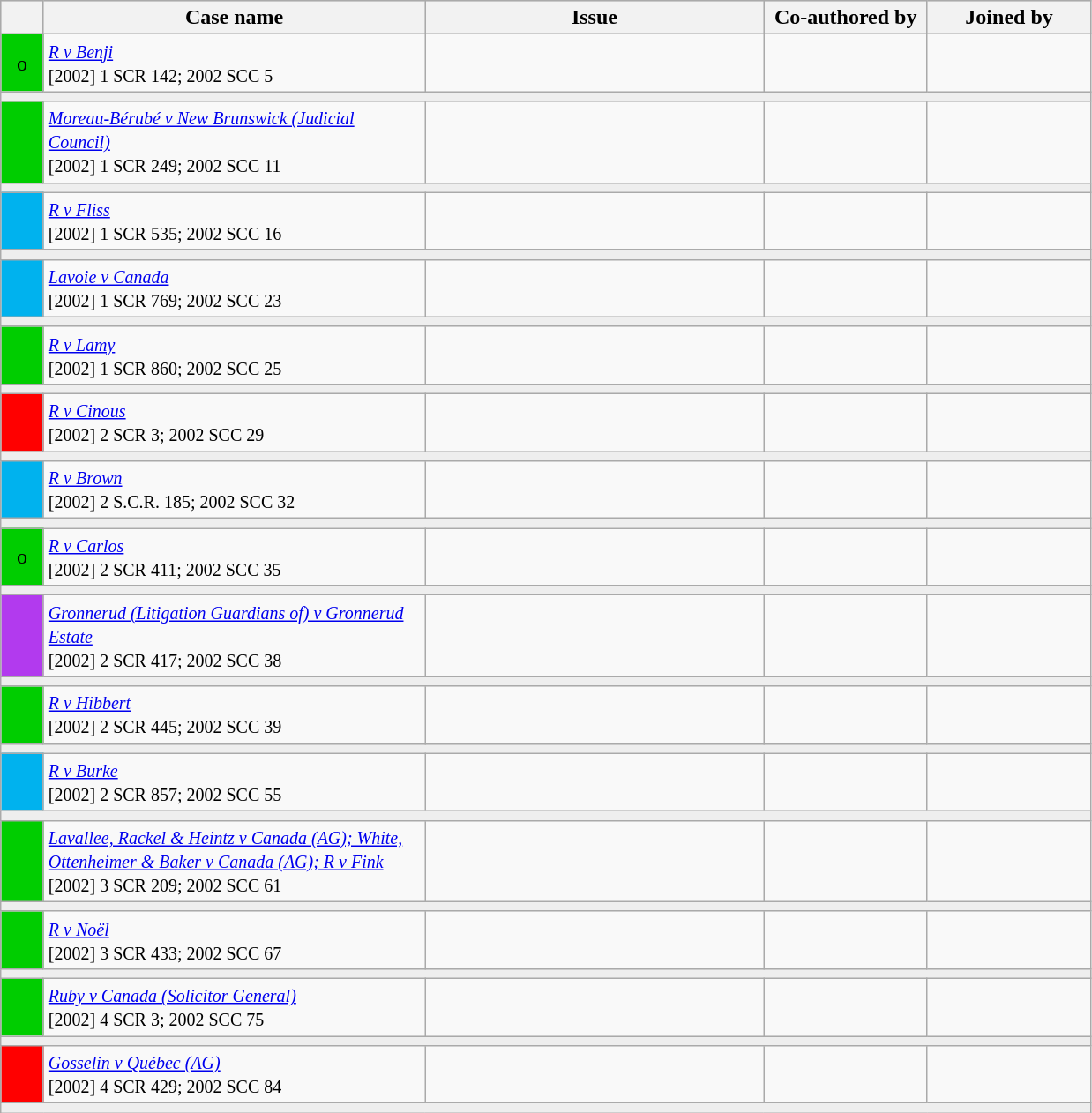<table class="wikitable" width=825>
<tr bgcolor="#CCCCCC">
<th width=25px></th>
<th width=35%>Case name</th>
<th>Issue</th>
<th width=15%>Co-authored by</th>
<th width=15%>Joined by</th>
</tr>
<tr>
<td align=center bgcolor="00cd00">o</td>
<td align=left valign=top><small><em><a href='#'>R v Benji</a></em><br> [2002] 1 SCR 142; 2002 SCC 5 </small></td>
<td valign=top><small></small></td>
<td><small></small></td>
<td><small></small></td>
</tr>
<tr>
<td bgcolor=#EEEEEE colspan=5 valign=top><small></small></td>
</tr>
<tr>
<td bgcolor="00cd00"></td>
<td align=left valign=top><small><em><a href='#'>Moreau-Bérubé v New Brunswick (Judicial Council)</a></em><br> [2002] 1 SCR 249; 2002 SCC 11 </small></td>
<td valign=top><small></small></td>
<td><small></small></td>
<td><small></small></td>
</tr>
<tr>
<td bgcolor=#EEEEEE colspan=5 valign=top><small></small></td>
</tr>
<tr>
<td bgcolor="00B2EE"></td>
<td align=left valign=top><small><em><a href='#'>R v Fliss</a></em><br> [2002] 1 SCR 535; 2002 SCC 16 </small></td>
<td valign=top><small></small></td>
<td><small></small></td>
<td><small></small></td>
</tr>
<tr>
<td bgcolor=#EEEEEE colspan=5 valign=top><small></small></td>
</tr>
<tr>
<td bgcolor="00B2EE"></td>
<td align=left valign=top><small><em><a href='#'>Lavoie v Canada</a></em><br> [2002] 1 SCR 769; 2002 SCC 23 </small></td>
<td valign=top><small></small></td>
<td><small></small></td>
<td><small></small></td>
</tr>
<tr>
<td bgcolor=#EEEEEE colspan=5 valign=top><small></small></td>
</tr>
<tr>
<td bgcolor="00cd00"></td>
<td align=left valign=top><small><em><a href='#'>R v Lamy</a></em><br> [2002] 1 SCR 860; 2002 SCC 25 </small></td>
<td valign=top><small></small></td>
<td><small></small></td>
<td><small></small></td>
</tr>
<tr>
<td bgcolor=#EEEEEE colspan=5 valign=top><small></small></td>
</tr>
<tr>
<td bgcolor="red"></td>
<td align=left valign=top><small><em><a href='#'>R v Cinous</a></em><br> [2002] 2 SCR 3; 2002 SCC 29 </small></td>
<td valign=top><small></small></td>
<td><small></small></td>
<td><small></small></td>
</tr>
<tr>
<td bgcolor=#EEEEEE colspan=5 valign=top><small></small></td>
</tr>
<tr>
<td bgcolor="00B2EE"></td>
<td align=left valign=top><small><em><a href='#'>R v Brown</a></em><br>[2002] 2 S.C.R. 185; 2002 SCC 32 </small></td>
<td valign=top><small></small></td>
<td><small></small></td>
<td><small></small></td>
</tr>
<tr>
<td bgcolor=#EEEEEE colspan=5 valign=top><small></small></td>
</tr>
<tr>
<td align=center bgcolor="00cd00">o</td>
<td align=left valign=top><small><em><a href='#'>R v Carlos</a></em><br> [2002] 2 SCR 411; 2002 SCC 35 </small></td>
<td valign=top><small></small></td>
<td><small></small></td>
<td><small></small></td>
</tr>
<tr>
<td bgcolor=#EEEEEE colspan=5 valign=top><small></small></td>
</tr>
<tr>
<td bgcolor="B23AEE"></td>
<td align=left valign=top><small><em><a href='#'>Gronnerud (Litigation Guardians of) v Gronnerud Estate</a></em><br> [2002] 2 SCR 417; 2002 SCC 38 </small></td>
<td valign=top><small></small></td>
<td><small></small></td>
<td><small></small></td>
</tr>
<tr>
<td bgcolor=#EEEEEE colspan=5 valign=top><small></small></td>
</tr>
<tr>
<td bgcolor="00cd00"></td>
<td align=left valign=top><small><em><a href='#'>R v Hibbert</a></em><br> [2002] 2 SCR 445; 2002 SCC 39 </small></td>
<td valign=top><small></small></td>
<td><small></small></td>
<td><small></small></td>
</tr>
<tr>
<td bgcolor=#EEEEEE colspan=5 valign=top><small></small></td>
</tr>
<tr>
<td bgcolor="00B2EE"></td>
<td align=left valign=top><small><em><a href='#'>R v Burke</a></em><br> [2002] 2 SCR 857; 2002 SCC 55 </small></td>
<td valign=top><small></small></td>
<td><small></small></td>
<td><small></small></td>
</tr>
<tr>
<td bgcolor=#EEEEEE colspan=5 valign=top><small></small></td>
</tr>
<tr>
<td bgcolor="00cd00"></td>
<td align=left valign=top><small><em><a href='#'>Lavallee, Rackel & Heintz v Canada (AG); White, Ottenheimer & Baker v Canada (AG); R v Fink</a></em><br>[2002] 3 SCR 209; 2002 SCC 61 </small></td>
<td valign=top><small></small></td>
<td><small></small></td>
<td><small></small></td>
</tr>
<tr>
<td bgcolor=#EEEEEE colspan=5 valign=top><small></small></td>
</tr>
<tr>
<td bgcolor="00cd00"></td>
<td align=left valign=top><small><em><a href='#'>R v Noël</a></em><br> [2002] 3 SCR 433; 2002 SCC 67 </small></td>
<td valign=top><small></small></td>
<td><small></small></td>
<td><small></small></td>
</tr>
<tr>
<td bgcolor=#EEEEEE colspan=5 valign=top><small></small></td>
</tr>
<tr>
<td bgcolor="00cd00"></td>
<td align=left valign=top><small><em><a href='#'>Ruby v Canada (Solicitor General)</a></em><br> [2002] 4 SCR 3; 2002 SCC 75 </small></td>
<td valign=top><small></small></td>
<td><small></small></td>
<td><small></small></td>
</tr>
<tr>
<td bgcolor=#EEEEEE colspan=5 valign=top><small></small></td>
</tr>
<tr>
<td bgcolor="red"></td>
<td align=left valign=top><small><em><a href='#'>Gosselin v Québec (AG)</a></em><br> [2002] 4 SCR 429; 2002 SCC 84 </small></td>
<td valign=top><small></small></td>
<td><small></small></td>
<td><small></small></td>
</tr>
<tr>
<td bgcolor=#EEEEEE colspan=5 valign=top><small></small></td>
</tr>
</table>
